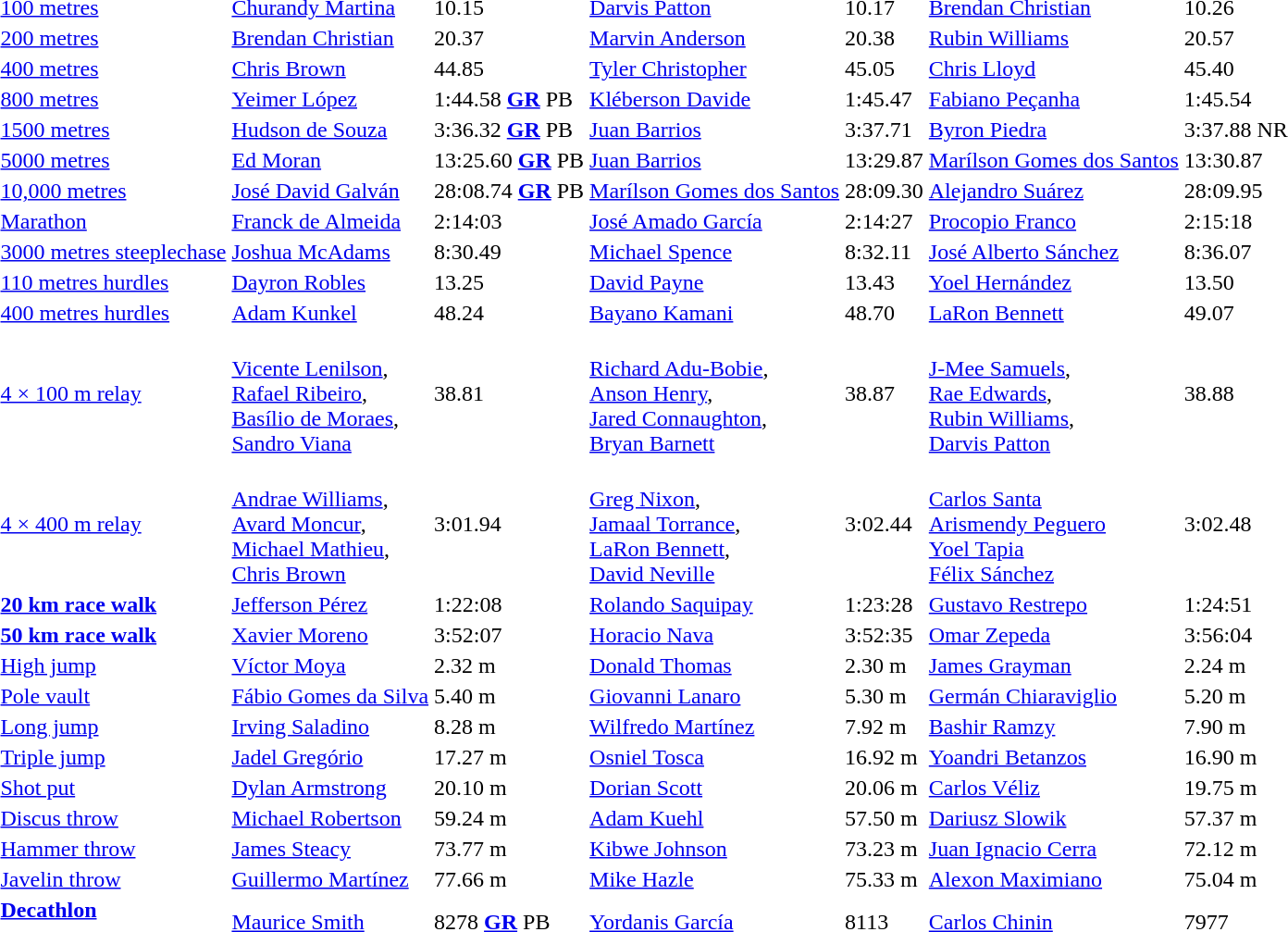<table>
<tr>
<td><a href='#'>100 metres</a><br></td>
<td><a href='#'>Churandy Martina</a><br></td>
<td>10.15</td>
<td><a href='#'>Darvis Patton</a><br></td>
<td>10.17</td>
<td><a href='#'>Brendan Christian</a><br></td>
<td>10.26</td>
</tr>
<tr>
<td><a href='#'>200 metres</a><br></td>
<td><a href='#'>Brendan Christian</a><br></td>
<td>20.37</td>
<td><a href='#'>Marvin Anderson</a><br></td>
<td>20.38</td>
<td><a href='#'>Rubin Williams</a><br></td>
<td>20.57</td>
</tr>
<tr>
<td><a href='#'>400 metres</a><br></td>
<td><a href='#'>Chris Brown</a><br></td>
<td>44.85</td>
<td><a href='#'>Tyler Christopher</a><br></td>
<td>45.05</td>
<td><a href='#'>Chris Lloyd</a><br></td>
<td>45.40</td>
</tr>
<tr>
<td><a href='#'>800 metres</a><br></td>
<td><a href='#'>Yeimer López</a><br></td>
<td>1:44.58 <strong><a href='#'>GR</a></strong> PB</td>
<td><a href='#'>Kléberson Davide</a><br></td>
<td>1:45.47</td>
<td><a href='#'>Fabiano Peçanha</a><br></td>
<td>1:45.54</td>
</tr>
<tr>
<td><a href='#'>1500 metres</a><br></td>
<td><a href='#'>Hudson de Souza</a><br></td>
<td>3:36.32 <strong><a href='#'>GR</a></strong> PB</td>
<td><a href='#'>Juan Barrios</a><br></td>
<td>3:37.71</td>
<td><a href='#'>Byron Piedra</a><br></td>
<td>3:37.88 NR</td>
</tr>
<tr>
<td><a href='#'>5000 metres</a><br></td>
<td><a href='#'>Ed Moran</a><br></td>
<td>13:25.60 <strong><a href='#'>GR</a></strong> PB</td>
<td><a href='#'>Juan Barrios</a><br></td>
<td>13:29.87</td>
<td><a href='#'>Marílson Gomes dos Santos</a><br></td>
<td>13:30.87</td>
</tr>
<tr>
<td><a href='#'>10,000 metres</a><br></td>
<td><a href='#'>José David Galván</a><br></td>
<td>28:08.74 <strong><a href='#'>GR</a></strong> PB</td>
<td><a href='#'>Marílson Gomes dos Santos</a><br></td>
<td>28:09.30</td>
<td><a href='#'>Alejandro Suárez</a><br></td>
<td>28:09.95</td>
</tr>
<tr>
<td><a href='#'>Marathon</a><br></td>
<td><a href='#'>Franck de Almeida</a><br></td>
<td>2:14:03</td>
<td><a href='#'>José Amado García</a><br></td>
<td>2:14:27</td>
<td><a href='#'>Procopio Franco</a><br></td>
<td>2:15:18</td>
</tr>
<tr>
<td><a href='#'>3000 metres steeplechase</a><br></td>
<td><a href='#'>Joshua McAdams</a><br></td>
<td>8:30.49</td>
<td><a href='#'>Michael Spence</a><br></td>
<td>8:32.11</td>
<td><a href='#'>José Alberto Sánchez</a><br></td>
<td>8:36.07</td>
</tr>
<tr>
<td><a href='#'>110 metres hurdles</a><br></td>
<td><a href='#'>Dayron Robles</a><br></td>
<td>13.25</td>
<td><a href='#'>David Payne</a><br></td>
<td>13.43</td>
<td><a href='#'>Yoel Hernández</a><br></td>
<td>13.50</td>
</tr>
<tr>
<td><a href='#'>400 metres hurdles</a><br></td>
<td><a href='#'>Adam Kunkel</a><br></td>
<td>48.24</td>
<td><a href='#'>Bayano Kamani</a><br></td>
<td>48.70</td>
<td><a href='#'>LaRon Bennett</a><br></td>
<td>49.07</td>
</tr>
<tr>
<td><a href='#'>4 × 100 m relay</a><br></td>
<td><br><a href='#'>Vicente Lenilson</a>,<br><a href='#'>Rafael Ribeiro</a>,<br><a href='#'>Basílio de Moraes</a>,<br><a href='#'>Sandro Viana</a></td>
<td>38.81</td>
<td><br><a href='#'>Richard Adu-Bobie</a>,<br><a href='#'>Anson Henry</a>,<br><a href='#'>Jared Connaughton</a>,<br><a href='#'>Bryan Barnett</a></td>
<td>38.87</td>
<td><br><a href='#'>J-Mee Samuels</a>,<br><a href='#'>Rae Edwards</a>,<br><a href='#'>Rubin Williams</a>,<br><a href='#'>Darvis Patton</a></td>
<td>38.88</td>
</tr>
<tr>
<td><a href='#'>4 × 400 m relay</a><br></td>
<td><br><a href='#'>Andrae Williams</a>,<br><a href='#'>Avard Moncur</a>,<br><a href='#'>Michael Mathieu</a>,<br><a href='#'>Chris Brown</a></td>
<td>3:01.94</td>
<td><br><a href='#'>Greg Nixon</a>,<br><a href='#'>Jamaal Torrance</a>,<br><a href='#'>LaRon Bennett</a>,<br><a href='#'>David Neville</a></td>
<td>3:02.44</td>
<td><br><a href='#'>Carlos Santa</a><br><a href='#'>Arismendy Peguero</a><br><a href='#'>Yoel Tapia</a><br><a href='#'>Félix Sánchez</a></td>
<td>3:02.48</td>
</tr>
<tr>
<td><strong><a href='#'>20 km race walk</a></strong><br></td>
<td><a href='#'>Jefferson Pérez</a><br></td>
<td>1:22:08</td>
<td><a href='#'>Rolando Saquipay</a><br></td>
<td>1:23:28</td>
<td><a href='#'>Gustavo Restrepo</a><br></td>
<td>1:24:51</td>
</tr>
<tr>
<td><strong><a href='#'>50 km race walk</a></strong><br></td>
<td><a href='#'>Xavier Moreno</a><br></td>
<td>3:52:07</td>
<td><a href='#'>Horacio Nava</a><br></td>
<td>3:52:35</td>
<td><a href='#'>Omar Zepeda</a><br></td>
<td>3:56:04</td>
</tr>
<tr>
<td><a href='#'>High jump</a><br></td>
<td><a href='#'>Víctor Moya</a><br></td>
<td>2.32 m</td>
<td><a href='#'>Donald Thomas</a><br></td>
<td>2.30 m</td>
<td><a href='#'>James Grayman</a><br></td>
<td>2.24 m</td>
</tr>
<tr>
<td><a href='#'>Pole vault</a><br></td>
<td><a href='#'>Fábio Gomes da Silva</a><br></td>
<td>5.40 m</td>
<td><a href='#'>Giovanni Lanaro</a><br></td>
<td>5.30 m</td>
<td><a href='#'>Germán Chiaraviglio</a><br></td>
<td>5.20 m</td>
</tr>
<tr>
<td><a href='#'>Long jump</a><br></td>
<td><a href='#'>Irving Saladino</a><br></td>
<td>8.28 m</td>
<td><a href='#'>Wilfredo Martínez</a><br></td>
<td>7.92 m</td>
<td><a href='#'>Bashir Ramzy</a><br></td>
<td>7.90 m</td>
</tr>
<tr>
<td><a href='#'>Triple jump</a><br></td>
<td><a href='#'>Jadel Gregório</a><br></td>
<td>17.27 m</td>
<td><a href='#'>Osniel Tosca</a><br></td>
<td>16.92 m</td>
<td><a href='#'>Yoandri Betanzos</a><br></td>
<td>16.90 m</td>
</tr>
<tr>
<td><a href='#'>Shot put</a><br></td>
<td><a href='#'>Dylan Armstrong</a><br></td>
<td>20.10 m</td>
<td><a href='#'>Dorian Scott</a><br></td>
<td>20.06 m</td>
<td><a href='#'>Carlos Véliz</a><br></td>
<td>19.75 m</td>
</tr>
<tr>
<td><a href='#'>Discus throw</a><br></td>
<td><a href='#'>Michael Robertson</a><br></td>
<td>59.24 m</td>
<td><a href='#'>Adam Kuehl</a><br></td>
<td>57.50 m</td>
<td><a href='#'>Dariusz Slowik</a><br></td>
<td>57.37 m</td>
</tr>
<tr>
<td><a href='#'>Hammer throw</a><br></td>
<td><a href='#'>James Steacy</a><br></td>
<td>73.77 m</td>
<td><a href='#'>Kibwe Johnson</a><br></td>
<td>73.23 m</td>
<td><a href='#'>Juan Ignacio Cerra</a><br></td>
<td>72.12 m</td>
</tr>
<tr>
<td><a href='#'>Javelin throw</a><br></td>
<td><a href='#'>Guillermo Martínez</a><br></td>
<td>77.66 m</td>
<td><a href='#'>Mike Hazle</a><br></td>
<td>75.33 m</td>
<td><a href='#'>Alexon Maximiano</a><br></td>
<td>75.04 m</td>
</tr>
<tr>
<td><strong><a href='#'>Decathlon</a></strong><br>  </td>
<td><a href='#'>Maurice Smith</a><br></td>
<td>8278 <strong><a href='#'>GR</a></strong> PB</td>
<td><a href='#'>Yordanis García</a><br></td>
<td>8113</td>
<td><a href='#'>Carlos Chinin</a><br></td>
<td>7977</td>
</tr>
</table>
